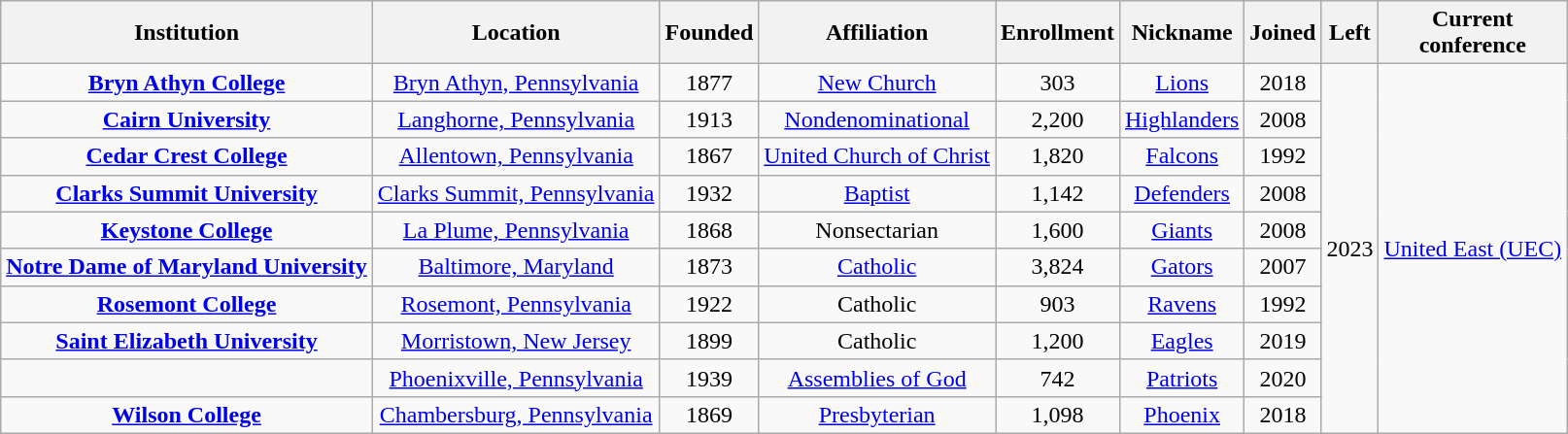<table class="sortable wikitable" style="text-align:center;">
<tr>
<th>Institution</th>
<th>Location</th>
<th>Founded</th>
<th>Affiliation</th>
<th>Enrollment</th>
<th>Nickname</th>
<th>Joined</th>
<th>Left</th>
<th>Current<br>conference</th>
</tr>
<tr>
<td><strong><a href='#'>Bryn Athyn College</a></strong></td>
<td><a href='#'>Bryn Athyn, Pennsylvania</a></td>
<td>1877</td>
<td><a href='#'>New Church</a></td>
<td>303</td>
<td><a href='#'>Lions</a></td>
<td>2018</td>
<td rowspan="10">2023</td>
<td rowspan="10"><a href='#'>United East (UEC)</a></td>
</tr>
<tr>
<td><strong><a href='#'>Cairn University</a></strong></td>
<td><a href='#'>Langhorne, Pennsylvania</a></td>
<td>1913</td>
<td><a href='#'>Nondenominational</a></td>
<td>2,200</td>
<td><a href='#'>Highlanders</a></td>
<td>2008</td>
</tr>
<tr>
<td><strong><a href='#'>Cedar Crest College</a></strong></td>
<td><a href='#'>Allentown, Pennsylvania</a></td>
<td>1867</td>
<td><a href='#'>United Church of Christ</a></td>
<td>1,820</td>
<td><a href='#'>Falcons</a></td>
<td>1992</td>
</tr>
<tr>
<td><strong><a href='#'>Clarks Summit University</a></strong></td>
<td><a href='#'>Clarks Summit, Pennsylvania</a></td>
<td>1932</td>
<td><a href='#'>Baptist</a></td>
<td>1,142</td>
<td><a href='#'>Defenders</a></td>
<td>2008</td>
</tr>
<tr>
<td><strong><a href='#'>Keystone College</a></strong></td>
<td><a href='#'>La Plume, Pennsylvania</a></td>
<td>1868</td>
<td>Nonsectarian</td>
<td>1,600</td>
<td><a href='#'>Giants</a></td>
<td>2008</td>
</tr>
<tr>
<td><strong><a href='#'>Notre Dame of Maryland University</a></strong></td>
<td><a href='#'>Baltimore, Maryland</a></td>
<td>1873</td>
<td><a href='#'>Catholic</a><br></td>
<td>3,824</td>
<td><a href='#'>Gators</a></td>
<td>2007</td>
</tr>
<tr>
<td><strong><a href='#'>Rosemont College</a></strong></td>
<td><a href='#'>Rosemont, Pennsylvania</a></td>
<td>1922</td>
<td>Catholic<br></td>
<td>903</td>
<td><a href='#'>Ravens</a></td>
<td>1992</td>
</tr>
<tr>
<td><strong><a href='#'>Saint Elizabeth University</a></strong></td>
<td><a href='#'>Morristown, New Jersey</a></td>
<td>1899</td>
<td>Catholic<br></td>
<td>1,200</td>
<td><a href='#'>Eagles</a></td>
<td>2019</td>
</tr>
<tr>
<td></td>
<td><a href='#'>Phoenixville, Pennsylvania</a></td>
<td>1939</td>
<td><a href='#'>Assemblies of God</a></td>
<td>742</td>
<td><a href='#'>Patriots</a></td>
<td>2020</td>
</tr>
<tr>
<td><strong><a href='#'>Wilson College</a></strong></td>
<td><a href='#'>Chambersburg, Pennsylvania</a></td>
<td>1869</td>
<td><a href='#'>Presbyterian</a></td>
<td>1,098</td>
<td><a href='#'>Phoenix</a></td>
<td>2018</td>
</tr>
</table>
